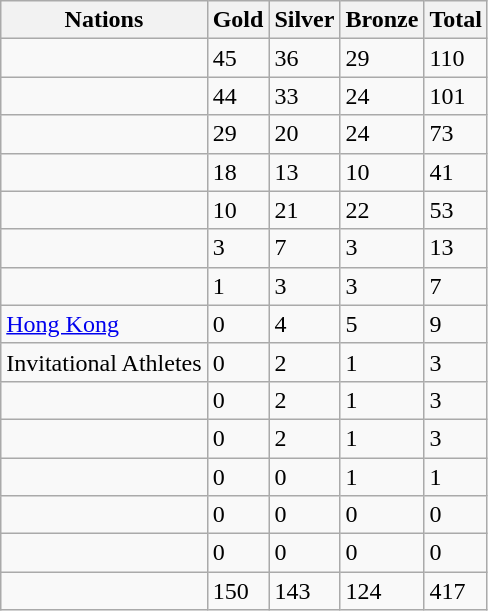<table class="wikitable">
<tr>
<th>Nations</th>
<th>Gold</th>
<th>Silver</th>
<th>Bronze</th>
<th>Total</th>
</tr>
<tr>
<td></td>
<td>45</td>
<td>36</td>
<td>29</td>
<td>110</td>
</tr>
<tr>
<td></td>
<td>44</td>
<td>33</td>
<td>24</td>
<td>101</td>
</tr>
<tr>
<td></td>
<td>29</td>
<td>20</td>
<td>24</td>
<td>73</td>
</tr>
<tr>
<td></td>
<td>18</td>
<td>13</td>
<td>10</td>
<td>41</td>
</tr>
<tr>
<td></td>
<td>10</td>
<td>21</td>
<td>22</td>
<td>53</td>
</tr>
<tr>
<td></td>
<td>3</td>
<td>7</td>
<td>3</td>
<td>13</td>
</tr>
<tr>
<td></td>
<td>1</td>
<td>3</td>
<td>3</td>
<td>7</td>
</tr>
<tr>
<td> <a href='#'>Hong Kong</a></td>
<td>0</td>
<td>4</td>
<td>5</td>
<td>9</td>
</tr>
<tr>
<td>Invitational Athletes</td>
<td>0</td>
<td>2</td>
<td>1</td>
<td>3</td>
</tr>
<tr>
<td></td>
<td>0</td>
<td>2</td>
<td>1</td>
<td>3</td>
</tr>
<tr>
<td></td>
<td>0</td>
<td>2</td>
<td>1</td>
<td>3</td>
</tr>
<tr>
<td></td>
<td>0</td>
<td>0</td>
<td>1</td>
<td>1</td>
</tr>
<tr>
<td></td>
<td>0</td>
<td>0</td>
<td>0</td>
<td>0</td>
</tr>
<tr>
<td></td>
<td>0</td>
<td>0</td>
<td>0</td>
<td>0</td>
</tr>
<tr>
<td></td>
<td>150</td>
<td>143</td>
<td>124</td>
<td>417</td>
</tr>
</table>
